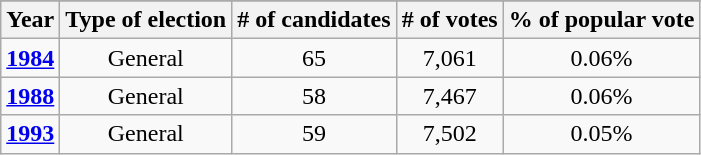<table class="wikitable" style="text-align:center">
<tr>
</tr>
<tr>
<th>Year</th>
<th>Type of election</th>
<th># of candidates</th>
<th># of votes</th>
<th>% of popular vote</th>
</tr>
<tr>
<td><strong><a href='#'>1984</a></strong></td>
<td>General</td>
<td>65</td>
<td>7,061</td>
<td>0.06%</td>
</tr>
<tr>
<td><strong><a href='#'>1988</a></strong></td>
<td>General</td>
<td>58</td>
<td>7,467</td>
<td>0.06%</td>
</tr>
<tr>
<td><strong><a href='#'>1993</a></strong></td>
<td>General</td>
<td>59</td>
<td>7,502</td>
<td>0.05%</td>
</tr>
</table>
